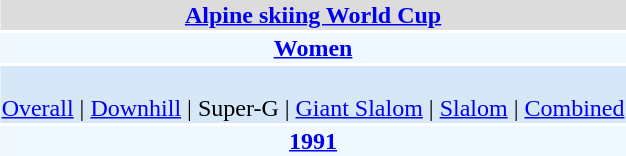<table align="right" class="toccolours" style="margin: 0 0 1em 1em;">
<tr>
<td colspan="2" align=center bgcolor=Gainsboro><strong><a href='#'>Alpine skiing World Cup</a></strong></td>
</tr>
<tr>
<td colspan="2" align=center bgcolor=AliceBlue><strong><a href='#'>Women</a></strong></td>
</tr>
<tr>
<td colspan="2" align=center bgcolor=D6E8F8><br><a href='#'>Overall</a> | 
<a href='#'>Downhill</a> | 
Super-G | 
<a href='#'>Giant Slalom</a> | 
<a href='#'>Slalom</a> | 
<a href='#'>Combined</a></td>
</tr>
<tr>
<td colspan="2" align=center bgcolor=AliceBlue><strong><a href='#'>1991</a></strong></td>
</tr>
</table>
